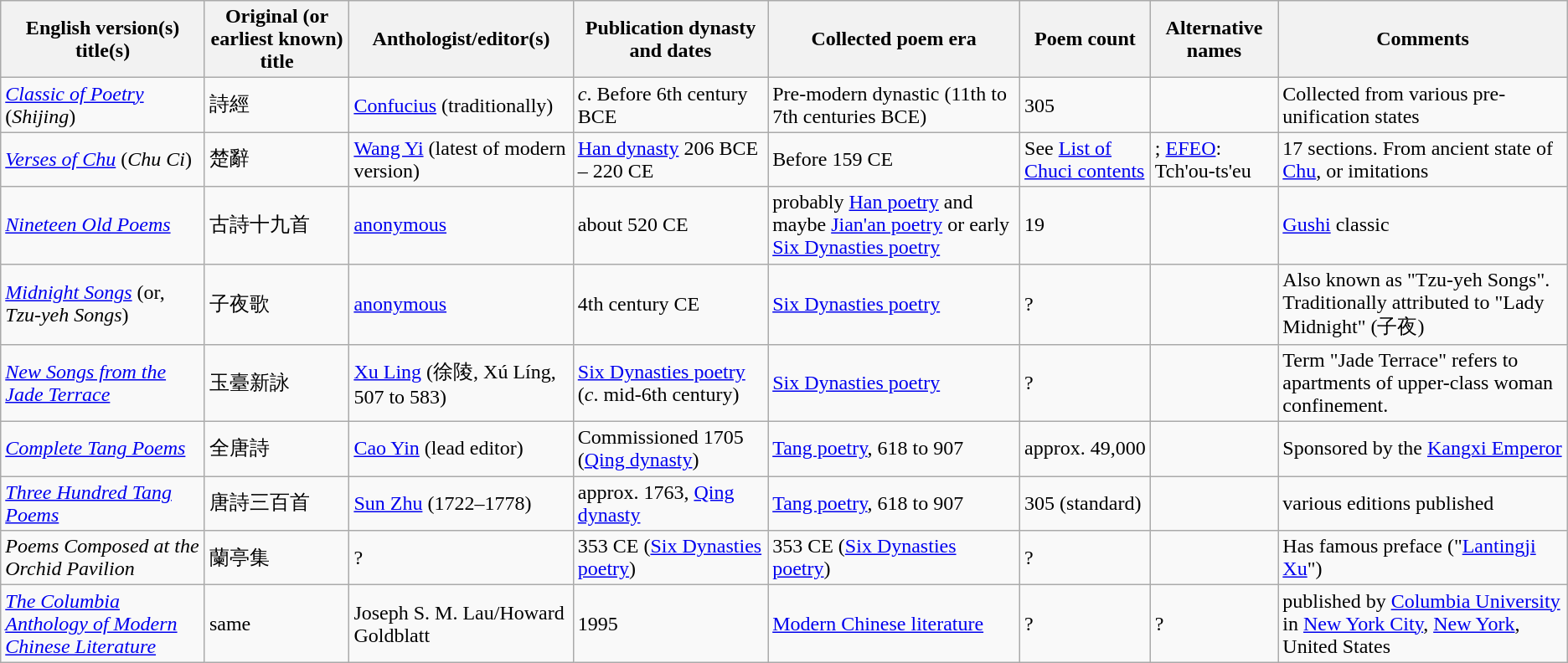<table class="wikitable sortable">
<tr>
<th>English version(s) title(s)</th>
<th>Original (or earliest known) title</th>
<th>Anthologist/editor(s)</th>
<th>Publication dynasty and dates</th>
<th>Collected poem era</th>
<th>Poem count</th>
<th>Alternative names</th>
<th>Comments</th>
</tr>
<tr>
<td><em><a href='#'>Classic of Poetry</a></em> (<em>Shijing</em>)</td>
<td>詩經</td>
<td><a href='#'>Confucius</a> (traditionally)</td>
<td><em>c</em>. Before 6th century BCE</td>
<td>Pre-modern dynastic (11th to 7th centuries BCE)</td>
<td>305</td>
<td></td>
<td>Collected from various pre-unification states</td>
</tr>
<tr>
<td><em><a href='#'>Verses of Chu</a></em> (<em>Chu Ci</em>)</td>
<td>楚辭</td>
<td><a href='#'>Wang Yi</a> (latest of modern version)</td>
<td><a href='#'>Han dynasty</a> 206 BCE – 220 CE</td>
<td>Before 159 CE</td>
<td>See <a href='#'>List of Chuci contents</a></td>
<td>; <a href='#'>EFEO</a>: Tch'ou-ts'eu</td>
<td>17 sections. From ancient state of <a href='#'>Chu</a>, or imitations</td>
</tr>
<tr>
<td><em><a href='#'>Nineteen Old Poems</a></em></td>
<td>古詩十九首</td>
<td><a href='#'>anonymous</a></td>
<td>about 520 CE</td>
<td>probably <a href='#'>Han poetry</a> and maybe <a href='#'>Jian'an poetry</a> or early <a href='#'>Six Dynasties poetry</a></td>
<td>19</td>
<td></td>
<td><a href='#'>Gushi</a> classic</td>
</tr>
<tr>
<td><em><a href='#'>Midnight Songs</a></em> (or, <em>Tzu-yeh Songs</em>)</td>
<td>子夜歌</td>
<td><a href='#'>anonymous</a></td>
<td>4th century CE</td>
<td><a href='#'>Six Dynasties poetry</a></td>
<td>?</td>
<td></td>
<td>Also known as "Tzu-yeh Songs". Traditionally attributed to "Lady Midnight" (子夜)</td>
</tr>
<tr>
<td><em><a href='#'>New Songs from the Jade Terrace</a></em></td>
<td>玉臺新詠</td>
<td><a href='#'>Xu Ling</a> (徐陵, Xú Líng, 507 to 583)</td>
<td><a href='#'>Six Dynasties poetry</a> (<em>c</em>. mid-6th century)</td>
<td><a href='#'>Six Dynasties poetry</a></td>
<td>?</td>
<td></td>
<td>Term "Jade Terrace" refers to apartments of upper-class woman confinement.</td>
</tr>
<tr>
<td><em><a href='#'>Complete Tang Poems</a></em></td>
<td>全唐詩</td>
<td><a href='#'>Cao Yin</a> (lead editor)</td>
<td>Commissioned 1705 (<a href='#'>Qing dynasty</a>)</td>
<td><a href='#'>Tang poetry</a>, 618 to 907</td>
<td>approx. 49,000</td>
<td></td>
<td>Sponsored by the <a href='#'>Kangxi Emperor</a></td>
</tr>
<tr>
<td><em><a href='#'>Three Hundred Tang Poems</a></em></td>
<td>唐詩三百首</td>
<td><a href='#'>Sun Zhu</a> (1722–1778) </td>
<td>approx. 1763, <a href='#'>Qing dynasty</a></td>
<td><a href='#'>Tang poetry</a>, 618 to 907</td>
<td>305 (standard)</td>
<td></td>
<td>various editions published</td>
</tr>
<tr>
<td><em>Poems Composed at the Orchid Pavilion</em></td>
<td>蘭亭集</td>
<td>?</td>
<td>353 CE (<a href='#'>Six Dynasties poetry</a>)</td>
<td>353 CE (<a href='#'>Six Dynasties poetry</a>)</td>
<td>?</td>
<td></td>
<td>Has famous preface ("<a href='#'>Lantingji Xu</a>")</td>
</tr>
<tr>
<td><em><a href='#'>The Columbia Anthology of Modern Chinese Literature</a></em></td>
<td>same</td>
<td>Joseph S. M. Lau/Howard Goldblatt</td>
<td>1995</td>
<td><a href='#'>Modern Chinese literature</a></td>
<td>?</td>
<td>?</td>
<td>published by <a href='#'>Columbia University</a> in <a href='#'>New York City</a>, <a href='#'>New York</a>, United States</td>
</tr>
</table>
